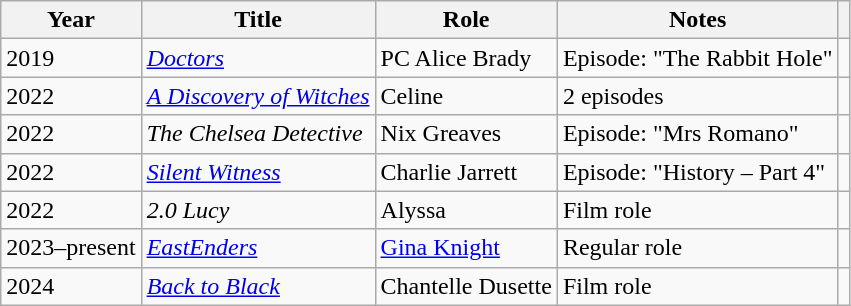<table class="wikitable">
<tr>
<th>Year</th>
<th>Title</th>
<th>Role</th>
<th>Notes</th>
<th></th>
</tr>
<tr>
<td>2019</td>
<td><em><a href='#'>Doctors</a></em></td>
<td>PC Alice Brady</td>
<td>Episode: "The Rabbit Hole"</td>
<td align="center"></td>
</tr>
<tr>
<td>2022</td>
<td><em><a href='#'>A Discovery of Witches</a></em></td>
<td>Celine</td>
<td>2 episodes</td>
<td align="center"></td>
</tr>
<tr>
<td>2022</td>
<td><em>The Chelsea Detective</em></td>
<td>Nix Greaves</td>
<td>Episode: "Mrs Romano"</td>
<td align="center"></td>
</tr>
<tr>
<td>2022</td>
<td><em><a href='#'>Silent Witness</a></em></td>
<td>Charlie Jarrett</td>
<td>Episode: "History – Part 4"</td>
<td align="center"></td>
</tr>
<tr>
<td>2022</td>
<td><em>2.0 Lucy</em></td>
<td>Alyssa</td>
<td>Film role</td>
<td align="center"></td>
</tr>
<tr>
<td>2023–present</td>
<td><em><a href='#'>EastEnders</a></em></td>
<td><a href='#'>Gina Knight</a></td>
<td>Regular role</td>
<td align="center"></td>
</tr>
<tr>
<td>2024</td>
<td><em><a href='#'>Back to Black</a></em></td>
<td>Chantelle Dusette</td>
<td>Film role</td>
<td align="center"></td>
</tr>
</table>
